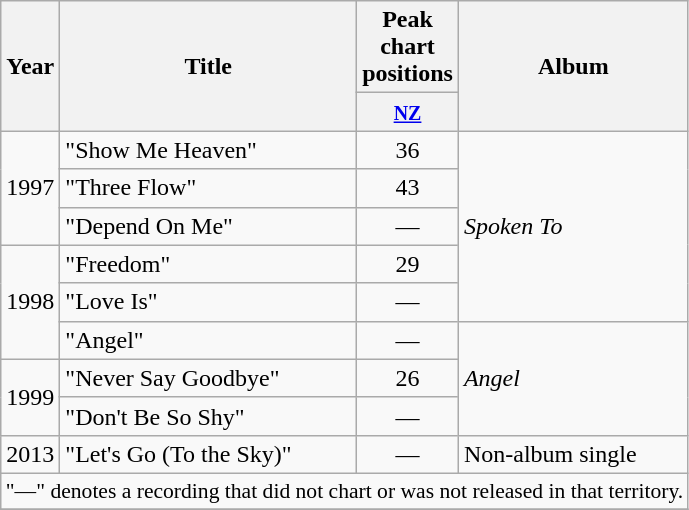<table class="wikitable plainrowheaders">
<tr>
<th rowspan="2"  width="1em">Year</th>
<th rowspan="2">Title</th>
<th width="3em">Peak chart positions</th>
<th rowspan="2">Album</th>
</tr>
<tr>
<th><small><a href='#'>NZ</a></small></th>
</tr>
<tr>
<td rowspan="3">1997</td>
<td>"Show Me Heaven"</td>
<td align="center">36</td>
<td rowspan="5"><em>Spoken To</em></td>
</tr>
<tr>
<td>"Three Flow"</td>
<td align="center">43</td>
</tr>
<tr>
<td>"Depend On Me"</td>
<td align="center">—</td>
</tr>
<tr>
<td rowspan="3">1998</td>
<td>"Freedom"</td>
<td align="center">29</td>
</tr>
<tr>
<td>"Love Is"</td>
<td align="center">—</td>
</tr>
<tr>
<td>"Angel"</td>
<td align="center">—</td>
<td rowspan="3"><em>Angel</em></td>
</tr>
<tr>
<td rowspan="2">1999</td>
<td>"Never Say Goodbye"</td>
<td align="center">26</td>
</tr>
<tr>
<td>"Don't Be So Shy"</td>
<td align="center">—</td>
</tr>
<tr>
<td>2013</td>
<td>"Let's Go (To the Sky)"</td>
<td align="center">—</td>
<td>Non-album single</td>
</tr>
<tr>
<td colspan="4" style="font-size:90%" align="center">"—" denotes a recording that did not chart or was not released in that territory.</td>
</tr>
<tr>
</tr>
</table>
